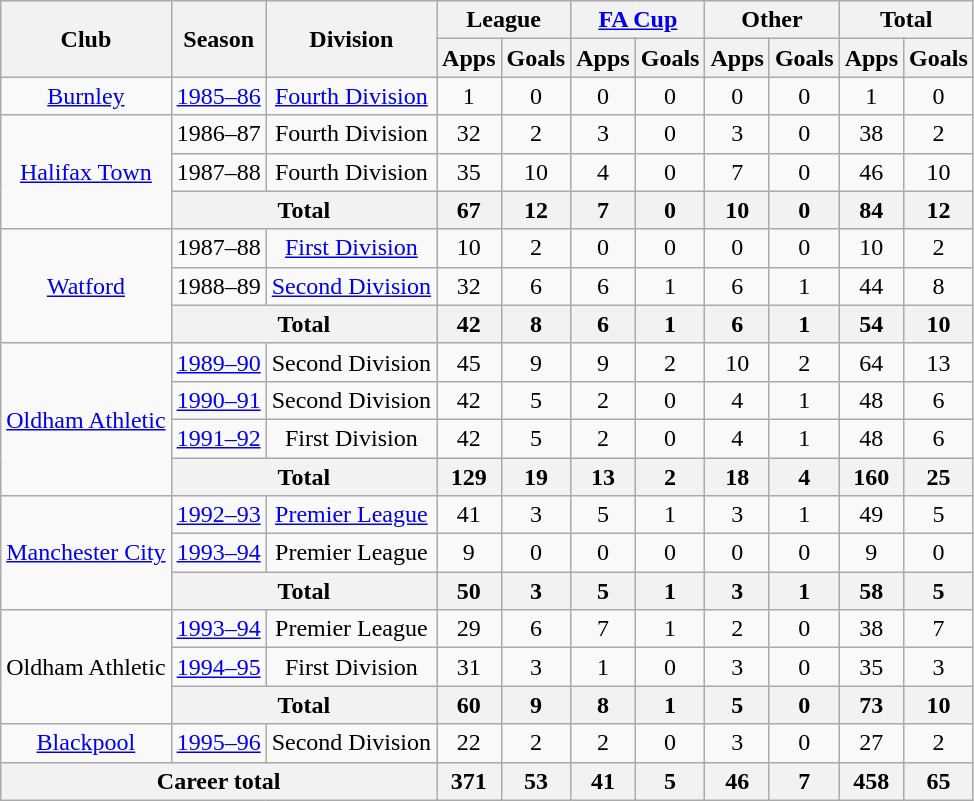<table class="wikitable" style="text-align:center">
<tr>
<th rowspan="2">Club</th>
<th rowspan="2">Season</th>
<th rowspan="2">Division</th>
<th colspan="2">League</th>
<th colspan="2"><a href='#'>FA Cup</a></th>
<th colspan="2">Other</th>
<th colspan="2">Total</th>
</tr>
<tr>
<th>Apps</th>
<th>Goals</th>
<th>Apps</th>
<th>Goals</th>
<th>Apps</th>
<th>Goals</th>
<th>Apps</th>
<th>Goals</th>
</tr>
<tr>
<td><a href='#'>Burnley</a></td>
<td><a href='#'>1985–86</a></td>
<td><a href='#'>Fourth Division</a></td>
<td>1</td>
<td>0</td>
<td>0</td>
<td>0</td>
<td>0</td>
<td>0</td>
<td>1</td>
<td>0</td>
</tr>
<tr>
<td rowspan="3"><a href='#'>Halifax Town</a></td>
<td>1986–87</td>
<td>Fourth Division</td>
<td>32</td>
<td>2</td>
<td>3</td>
<td>0</td>
<td>3</td>
<td>0</td>
<td>38</td>
<td>2</td>
</tr>
<tr>
<td>1987–88</td>
<td>Fourth Division</td>
<td>35</td>
<td>10</td>
<td>4</td>
<td>0</td>
<td>7</td>
<td>0</td>
<td>46</td>
<td>10</td>
</tr>
<tr>
<th colspan="2">Total</th>
<th>67</th>
<th>12</th>
<th>7</th>
<th>0</th>
<th>10</th>
<th>0</th>
<th>84</th>
<th>12</th>
</tr>
<tr>
<td rowspan="3"><a href='#'>Watford</a></td>
<td>1987–88</td>
<td><a href='#'>First Division</a></td>
<td>10</td>
<td>2</td>
<td>0</td>
<td>0</td>
<td>0</td>
<td>0</td>
<td>10</td>
<td>2</td>
</tr>
<tr>
<td>1988–89</td>
<td><a href='#'>Second Division</a></td>
<td>32</td>
<td>6</td>
<td>6</td>
<td>1</td>
<td>6</td>
<td>1</td>
<td>44</td>
<td>8</td>
</tr>
<tr>
<th colspan="2">Total</th>
<th>42</th>
<th>8</th>
<th>6</th>
<th>1</th>
<th>6</th>
<th>1</th>
<th>54</th>
<th>10</th>
</tr>
<tr>
<td rowspan="4"><a href='#'>Oldham Athletic</a></td>
<td><a href='#'>1989–90</a></td>
<td>Second Division</td>
<td>45</td>
<td>9</td>
<td>9</td>
<td>2</td>
<td>10</td>
<td>2</td>
<td>64</td>
<td>13</td>
</tr>
<tr>
<td><a href='#'>1990–91</a></td>
<td>Second Division</td>
<td>42</td>
<td>5</td>
<td>2</td>
<td>0</td>
<td>4</td>
<td>1</td>
<td>48</td>
<td>6</td>
</tr>
<tr>
<td><a href='#'>1991–92</a></td>
<td>First Division</td>
<td>42</td>
<td>5</td>
<td>2</td>
<td>0</td>
<td>4</td>
<td>1</td>
<td>48</td>
<td>6</td>
</tr>
<tr>
<th colspan="2">Total</th>
<th>129</th>
<th>19</th>
<th>13</th>
<th>2</th>
<th>18</th>
<th>4</th>
<th>160</th>
<th>25</th>
</tr>
<tr>
<td rowspan="3"><a href='#'>Manchester City</a></td>
<td><a href='#'>1992–93</a></td>
<td><a href='#'>Premier League</a></td>
<td>41</td>
<td>3</td>
<td>5</td>
<td>1</td>
<td>3</td>
<td>1</td>
<td>49</td>
<td>5</td>
</tr>
<tr>
<td><a href='#'>1993–94</a></td>
<td>Premier League</td>
<td>9</td>
<td>0</td>
<td>0</td>
<td>0</td>
<td>0</td>
<td>0</td>
<td>9</td>
<td>0</td>
</tr>
<tr>
<th colspan="2">Total</th>
<th>50</th>
<th>3</th>
<th>5</th>
<th>1</th>
<th>3</th>
<th>1</th>
<th>58</th>
<th>5</th>
</tr>
<tr>
<td rowspan="3">Oldham Athletic</td>
<td><a href='#'>1993–94</a></td>
<td>Premier League</td>
<td>29</td>
<td>6</td>
<td>7</td>
<td>1</td>
<td>2</td>
<td>0</td>
<td>38</td>
<td>7</td>
</tr>
<tr>
<td><a href='#'>1994–95</a></td>
<td>First Division</td>
<td>31</td>
<td>3</td>
<td>1</td>
<td>0</td>
<td>3</td>
<td>0</td>
<td>35</td>
<td>3</td>
</tr>
<tr>
<th colspan="2">Total</th>
<th>60</th>
<th>9</th>
<th>8</th>
<th>1</th>
<th>5</th>
<th>0</th>
<th>73</th>
<th>10</th>
</tr>
<tr>
<td><a href='#'>Blackpool</a></td>
<td><a href='#'>1995–96</a></td>
<td>Second Division</td>
<td>22</td>
<td>2</td>
<td>2</td>
<td>0</td>
<td>3</td>
<td>0</td>
<td>27</td>
<td>2</td>
</tr>
<tr>
<th colspan="3">Career total</th>
<th>371</th>
<th>53</th>
<th>41</th>
<th>5</th>
<th>46</th>
<th>7</th>
<th>458</th>
<th>65</th>
</tr>
</table>
